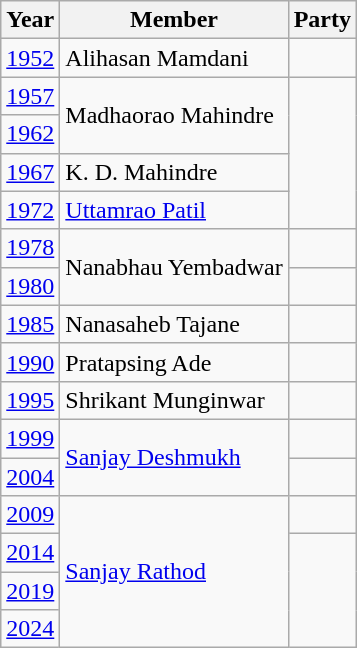<table class="wikitable">
<tr>
<th>Year</th>
<th>Member</th>
<th colspan="2">Party</th>
</tr>
<tr>
<td><a href='#'>1952</a></td>
<td>Alihasan Mamdani</td>
<td></td>
</tr>
<tr>
<td><a href='#'>1957</a></td>
<td rowspan="2">Madhaorao Mahindre</td>
</tr>
<tr>
<td><a href='#'>1962</a></td>
</tr>
<tr>
<td><a href='#'>1967</a></td>
<td>K. D. Mahindre</td>
</tr>
<tr>
<td><a href='#'>1972</a></td>
<td><a href='#'>Uttamrao Patil</a></td>
</tr>
<tr>
<td><a href='#'>1978</a></td>
<td rowspan="2">Nanabhau Yembadwar</td>
<td></td>
</tr>
<tr>
<td><a href='#'>1980</a></td>
<td></td>
</tr>
<tr>
<td><a href='#'>1985</a></td>
<td>Nanasaheb Tajane</td>
<td></td>
</tr>
<tr>
<td><a href='#'>1990</a></td>
<td>Pratapsing Ade</td>
</tr>
<tr>
<td><a href='#'>1995</a></td>
<td>Shrikant Munginwar</td>
<td></td>
</tr>
<tr>
<td><a href='#'>1999</a></td>
<td rowspan="2"><a href='#'>Sanjay Deshmukh</a></td>
<td></td>
</tr>
<tr>
<td><a href='#'>2004</a></td>
</tr>
<tr>
<td><a href='#'>2009</a></td>
<td rowspan="4"><a href='#'>Sanjay Rathod</a></td>
<td></td>
</tr>
<tr>
<td><a href='#'>2014</a></td>
</tr>
<tr>
<td><a href='#'>2019</a></td>
</tr>
<tr>
<td><a href='#'>2024</a></td>
</tr>
</table>
